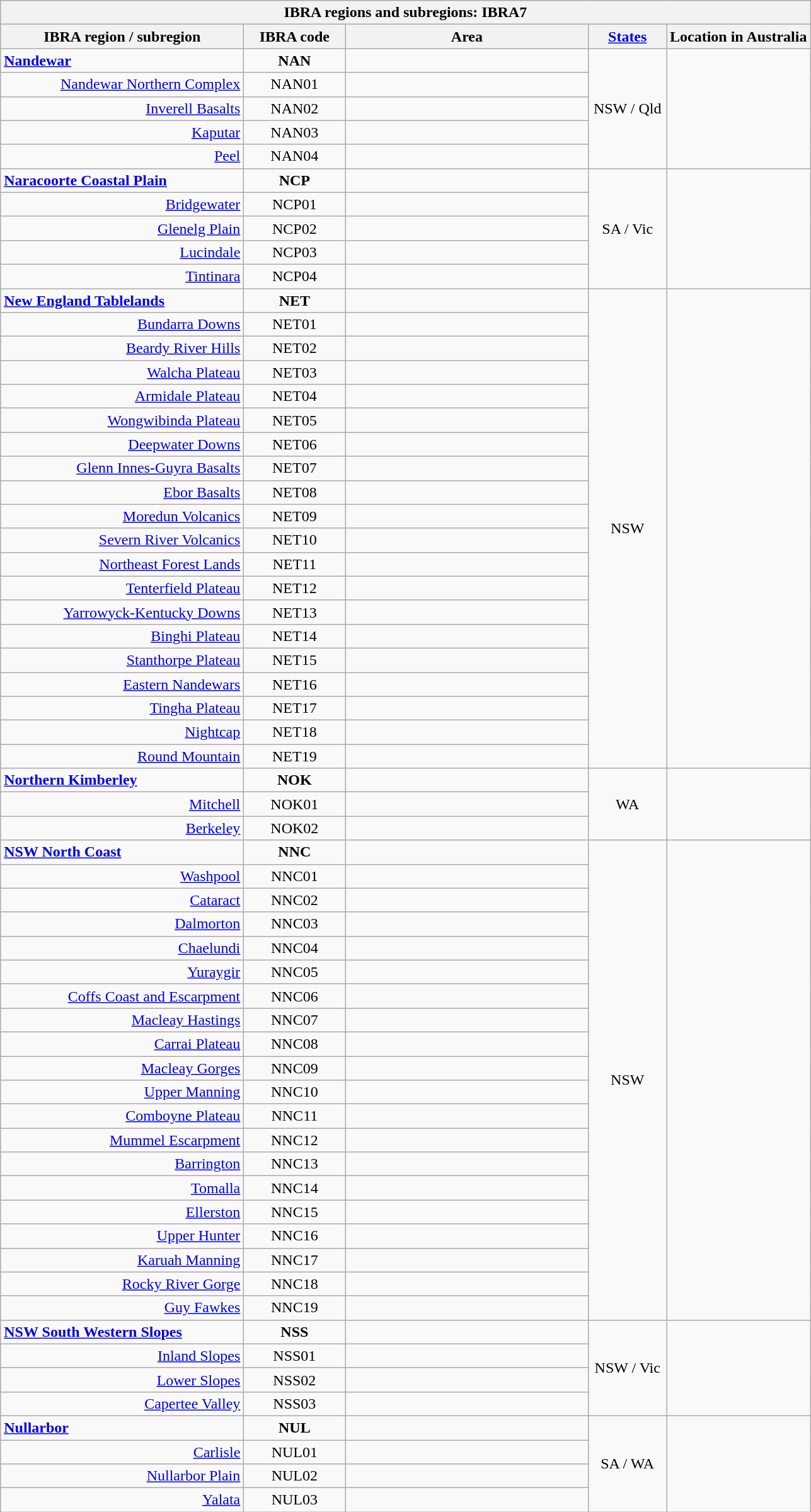<table class="wikitable sortable">
<tr>
<th rowwidth=100px colspan=5>IBRA regions and subregions: IBRA7</th>
</tr>
<tr>
<th scope="col" style="width:250px;">IBRA region / subregion</th>
<th scope="col" style="width:100px;">IBRA code</th>
<th scope="col" style="width:250px;">Area</th>
<th scope="col" style="width:75px;"><a href='#'>States</a></th>
<th>Location in Australia</th>
</tr>
<tr>
<td><strong><a href='#'>Nandewar</a></strong></td>
<td style="text-align:center;"><strong>NAN</strong></td>
<td align="right"><strong></strong></td>
<td style="text-align:center;" rowspan="5">NSW / Qld</td>
<td style="text-align:center;" rowspan="5"></td>
</tr>
<tr>
<td align="right"><a href='#'>Nandewar Northern Complex</a></td>
<td style="text-align:center;">NAN01</td>
<td align="right"></td>
</tr>
<tr>
<td align="right"><a href='#'>Inverell Basalts</a></td>
<td style="text-align:center;">NAN02</td>
<td align="right"></td>
</tr>
<tr>
<td align="right"><a href='#'>Kaputar</a></td>
<td style="text-align:center;">NAN03</td>
<td align="right"></td>
</tr>
<tr>
<td align="right"><a href='#'>Peel</a></td>
<td style="text-align:center;">NAN04</td>
<td align="right"></td>
</tr>
<tr>
<td><strong><a href='#'>Naracoorte Coastal Plain</a></strong></td>
<td style="text-align:center;"><strong>NCP</strong></td>
<td align="right"><strong></strong></td>
<td style="text-align:center;" rowspan="5">SA / Vic</td>
<td style="text-align:center;" rowspan="5"></td>
</tr>
<tr>
<td align="right"><a href='#'>Bridgewater</a></td>
<td style="text-align:center;">NCP01</td>
<td align="right"></td>
</tr>
<tr>
<td align="right"><a href='#'>Glenelg Plain</a></td>
<td style="text-align:center;">NCP02</td>
<td align="right"></td>
</tr>
<tr>
<td align="right"><a href='#'>Lucindale</a></td>
<td style="text-align:center;">NCP03</td>
<td align="right"></td>
</tr>
<tr>
<td align="right"><a href='#'>Tintinara</a></td>
<td style="text-align:center;">NCP04</td>
<td align="right"></td>
</tr>
<tr>
<td><strong><a href='#'>New England Tablelands</a></strong></td>
<td style="text-align:center;"><strong>NET</strong></td>
<td align="right"><strong></strong></td>
<td style="text-align:center;" rowspan="20">NSW</td>
<td style="text-align:center;" rowspan="20"></td>
</tr>
<tr>
<td align="right"><a href='#'>Bundarra Downs</a></td>
<td style="text-align:center;">NET01</td>
<td align="right"></td>
</tr>
<tr>
<td align="right"><a href='#'>Beardy River Hills</a></td>
<td style="text-align:center;">NET02</td>
<td align="right"></td>
</tr>
<tr>
<td align="right"><a href='#'>Walcha Plateau</a></td>
<td style="text-align:center;">NET03</td>
<td align="right"></td>
</tr>
<tr>
<td align="right"><a href='#'>Armidale Plateau</a></td>
<td style="text-align:center;">NET04</td>
<td align="right"></td>
</tr>
<tr>
<td align="right"><a href='#'>Wongwibinda Plateau</a></td>
<td style="text-align:center;">NET05</td>
<td align="right"></td>
</tr>
<tr>
<td align="right"><a href='#'>Deepwater Downs</a></td>
<td style="text-align:center;">NET06</td>
<td align="right"></td>
</tr>
<tr>
<td align="right"><a href='#'>Glenn Innes-Guyra Basalts</a></td>
<td style="text-align:center;">NET07</td>
<td align="right"></td>
</tr>
<tr>
<td align="right"><a href='#'>Ebor Basalts</a></td>
<td style="text-align:center;">NET08</td>
<td align="right"></td>
</tr>
<tr>
<td align="right"><a href='#'>Moredun Volcanics</a></td>
<td style="text-align:center;">NET09</td>
<td align="right"></td>
</tr>
<tr>
<td align="right"><a href='#'>Severn River Volcanics</a></td>
<td style="text-align:center;">NET10</td>
<td align="right"></td>
</tr>
<tr>
<td align="right"><a href='#'>Northeast Forest Lands</a></td>
<td style="text-align:center;">NET11</td>
<td align="right"></td>
</tr>
<tr>
<td align="right"><a href='#'>Tenterfield Plateau</a></td>
<td style="text-align:center;">NET12</td>
<td align="right"></td>
</tr>
<tr>
<td align="right"><a href='#'>Yarrowyck-Kentucky Downs</a></td>
<td style="text-align:center;">NET13</td>
<td align="right"></td>
</tr>
<tr>
<td align="right"><a href='#'>Binghi Plateau</a></td>
<td style="text-align:center;">NET14</td>
<td align="right"></td>
</tr>
<tr>
<td align="right"><a href='#'>Stanthorpe Plateau</a></td>
<td style="text-align:center;">NET15</td>
<td align="right"></td>
</tr>
<tr>
<td align="right"><a href='#'>Eastern Nandewars</a></td>
<td style="text-align:center;">NET16</td>
<td align="right"></td>
</tr>
<tr>
<td align="right"><a href='#'>Tingha Plateau</a></td>
<td style="text-align:center;">NET17</td>
<td align="right"></td>
</tr>
<tr>
<td align="right"><a href='#'>Nightcap</a></td>
<td style="text-align:center;">NET18</td>
<td align="right"></td>
</tr>
<tr>
<td align="right"><a href='#'>Round Mountain</a></td>
<td style="text-align:center;">NET19</td>
<td align="right"></td>
</tr>
<tr>
<td><strong><a href='#'>Northern Kimberley</a></strong></td>
<td style="text-align:center;"><strong>NOK</strong></td>
<td align="right"><strong></strong></td>
<td style="text-align:center;" rowspan="3">WA</td>
<td style="text-align:center;" rowspan="3"></td>
</tr>
<tr>
<td align="right"><a href='#'>Mitchell</a></td>
<td style="text-align:center;">NOK01</td>
<td align="right"></td>
</tr>
<tr>
<td align="right"><a href='#'>Berkeley</a></td>
<td style="text-align:center;">NOK02</td>
<td align="right"></td>
</tr>
<tr>
<td><strong><a href='#'>NSW North Coast</a></strong></td>
<td style="text-align:center;"><strong>NNC</strong></td>
<td align="right"><strong></strong></td>
<td style="text-align:center;" rowspan="20">NSW</td>
<td style="text-align:center;" rowspan="20"></td>
</tr>
<tr>
<td align="right"><a href='#'>Washpool</a></td>
<td style="text-align:center;">NNC01</td>
<td align="right"></td>
</tr>
<tr>
<td align="right"><a href='#'>Cataract</a></td>
<td style="text-align:center;">NNC02</td>
<td align="right"></td>
</tr>
<tr>
<td align="right"><a href='#'>Dalmorton</a></td>
<td style="text-align:center;">NNC03</td>
<td align="right"></td>
</tr>
<tr>
<td align="right"><a href='#'>Chaelundi</a></td>
<td style="text-align:center;">NNC04</td>
<td align="right"></td>
</tr>
<tr>
<td align="right"><a href='#'>Yuraygir</a></td>
<td style="text-align:center;">NNC05</td>
<td align="right"></td>
</tr>
<tr>
<td align="right"><a href='#'>Coffs Coast and Escarpment</a></td>
<td style="text-align:center;">NNC06</td>
<td align="right"></td>
</tr>
<tr>
<td align="right"><a href='#'>Macleay Hastings</a></td>
<td style="text-align:center;">NNC07</td>
<td align="right"></td>
</tr>
<tr>
<td align="right"><a href='#'>Carrai Plateau</a></td>
<td style="text-align:center;">NNC08</td>
<td align="right"></td>
</tr>
<tr>
<td align="right"><a href='#'>Macleay Gorges</a></td>
<td style="text-align:center;">NNC09</td>
<td align="right"></td>
</tr>
<tr>
<td align="right"><a href='#'>Upper Manning</a></td>
<td style="text-align:center;">NNC10</td>
<td align="right"></td>
</tr>
<tr>
<td align="right"><a href='#'>Comboyne Plateau</a></td>
<td style="text-align:center;">NNC11</td>
<td align="right"></td>
</tr>
<tr>
<td align="right"><a href='#'>Mummel Escarpment</a></td>
<td style="text-align:center;">NNC12</td>
<td align="right"></td>
</tr>
<tr>
<td align="right"><a href='#'>Barrington</a></td>
<td style="text-align:center;">NNC13</td>
<td align="right"></td>
</tr>
<tr>
<td align="right"><a href='#'>Tomalla</a></td>
<td style="text-align:center;">NNC14</td>
<td align="right"></td>
</tr>
<tr>
<td align="right"><a href='#'>Ellerston</a></td>
<td style="text-align:center;">NNC15</td>
<td align="right"></td>
</tr>
<tr>
<td align="right"><a href='#'>Upper Hunter</a></td>
<td style="text-align:center;">NNC16</td>
<td align="right"></td>
</tr>
<tr>
<td align="right"><a href='#'>Karuah Manning</a></td>
<td style="text-align:center;">NNC17</td>
<td align="right"></td>
</tr>
<tr>
<td align="right"><a href='#'>Rocky River Gorge</a></td>
<td style="text-align:center;">NNC18</td>
<td align="right"></td>
</tr>
<tr>
<td align="right"><a href='#'>Guy Fawkes</a></td>
<td style="text-align:center;">NNC19</td>
<td align="right"></td>
</tr>
<tr>
<td><strong><a href='#'>NSW South Western Slopes</a></strong></td>
<td style="text-align:center;"><strong>NSS</strong></td>
<td align="right"><strong></strong></td>
<td style="text-align:center;" rowspan="4">NSW / Vic</td>
<td style="text-align:center;" rowspan="4"></td>
</tr>
<tr>
<td align="right"><a href='#'>Inland Slopes</a></td>
<td style="text-align:center;">NSS01</td>
<td align="right"></td>
</tr>
<tr>
<td align="right"><a href='#'>Lower Slopes</a></td>
<td style="text-align:center;">NSS02</td>
<td align="right"></td>
</tr>
<tr>
<td align="right"><a href='#'>Capertee Valley</a></td>
<td style="text-align:center;">NSS03</td>
<td align="right"></td>
</tr>
<tr>
<td><strong><a href='#'>Nullarbor</a></strong></td>
<td style="text-align:center;"><strong>NUL</strong></td>
<td align="right"><strong></strong></td>
<td style="text-align:center;" rowspan="4">SA / WA</td>
<td style="text-align:center;" rowspan="4"></td>
</tr>
<tr>
<td align="right"><a href='#'>Carlisle</a></td>
<td style="text-align:center;">NUL01</td>
<td align="right"></td>
</tr>
<tr>
<td align="right"><a href='#'>Nullarbor Plain</a></td>
<td style="text-align:center;">NUL02</td>
<td align="right"></td>
</tr>
<tr>
<td align="right"><a href='#'>Yalata</a></td>
<td style="text-align:center;">NUL03</td>
<td align="right"></td>
</tr>
</table>
